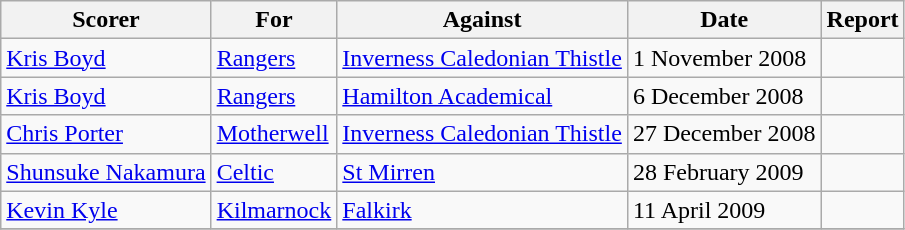<table class="wikitable">
<tr>
<th>Scorer</th>
<th>For</th>
<th>Against</th>
<th>Date</th>
<th>Report</th>
</tr>
<tr>
<td> <a href='#'>Kris Boyd</a></td>
<td><a href='#'>Rangers</a></td>
<td><a href='#'>Inverness Caledonian Thistle</a></td>
<td>1 November 2008</td>
<td></td>
</tr>
<tr>
<td> <a href='#'>Kris Boyd</a></td>
<td><a href='#'>Rangers</a></td>
<td><a href='#'>Hamilton Academical</a></td>
<td>6 December 2008</td>
<td></td>
</tr>
<tr>
<td> <a href='#'>Chris Porter</a></td>
<td><a href='#'>Motherwell</a></td>
<td><a href='#'>Inverness Caledonian Thistle</a></td>
<td>27 December 2008</td>
<td></td>
</tr>
<tr>
<td> <a href='#'>Shunsuke Nakamura</a></td>
<td><a href='#'>Celtic</a></td>
<td><a href='#'>St Mirren</a></td>
<td>28 February 2009</td>
<td></td>
</tr>
<tr>
<td> <a href='#'>Kevin Kyle</a></td>
<td><a href='#'>Kilmarnock</a></td>
<td><a href='#'>Falkirk</a></td>
<td>11 April 2009</td>
<td></td>
</tr>
<tr>
</tr>
</table>
